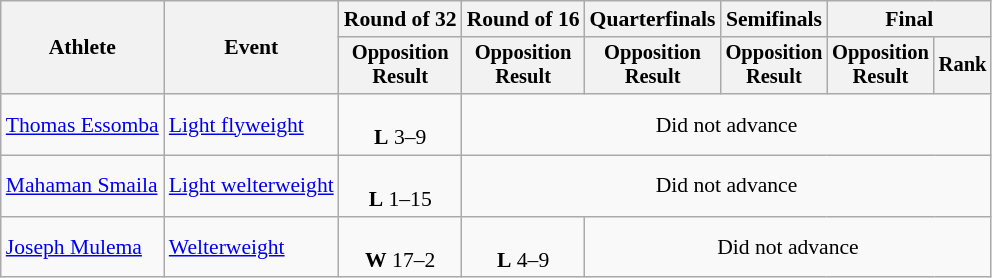<table class="wikitable" style="font-size:90%">
<tr>
<th rowspan="2">Athlete</th>
<th rowspan="2">Event</th>
<th>Round of 32</th>
<th>Round of 16</th>
<th>Quarterfinals</th>
<th>Semifinals</th>
<th colspan=2>Final</th>
</tr>
<tr style="font-size:95%">
<th>Opposition<br>Result</th>
<th>Opposition<br>Result</th>
<th>Opposition<br>Result</th>
<th>Opposition<br>Result</th>
<th>Opposition<br>Result</th>
<th>Rank</th>
</tr>
<tr align=center>
<td align=left><a href='#'>Thomas Essomba</a></td>
<td align=left><a href='#'>Light flyweight</a></td>
<td><br><strong>L</strong> 3–9</td>
<td colspan=5>Did not advance</td>
</tr>
<tr align=center>
<td align=left><a href='#'>Mahaman Smaila</a></td>
<td align=left><a href='#'>Light welterweight</a></td>
<td><br><strong>L</strong> 1–15</td>
<td colspan=5>Did not advance</td>
</tr>
<tr align=center>
<td align=left><a href='#'>Joseph Mulema</a></td>
<td align=left><a href='#'>Welterweight</a></td>
<td><br><strong>W</strong> 17–2</td>
<td><br><strong>L</strong> 4–9</td>
<td colspan=4>Did not advance</td>
</tr>
</table>
